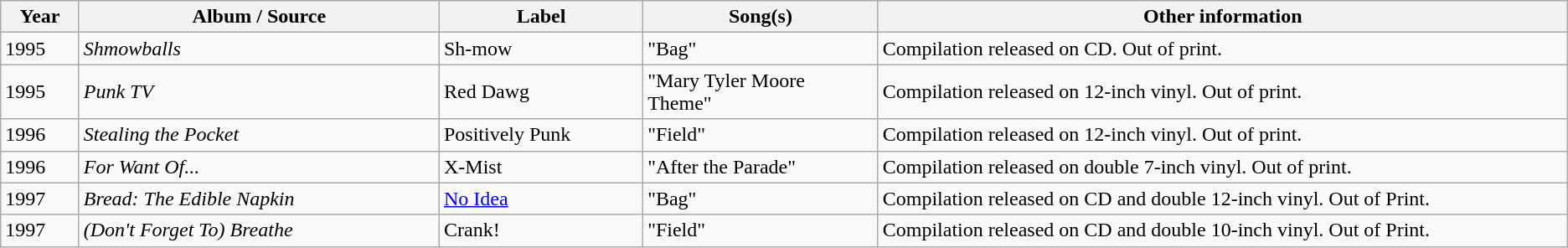<table class="wikitable">
<tr>
<th width=5%>Year</th>
<th width=23%>Album / Source</th>
<th width=13%>Label</th>
<th width=15%>Song(s)</th>
<th>Other information</th>
</tr>
<tr>
<td>1995</td>
<td><em>Shmowballs</em></td>
<td>Sh-mow</td>
<td>"Bag"</td>
<td>Compilation released on CD. Out of print.</td>
</tr>
<tr>
<td>1995</td>
<td><em>Punk TV</em></td>
<td>Red Dawg</td>
<td>"Mary Tyler Moore Theme"</td>
<td>Compilation released on 12-inch vinyl. Out of print.</td>
</tr>
<tr>
<td>1996</td>
<td><em>Stealing the Pocket</em></td>
<td>Positively Punk</td>
<td>"Field"</td>
<td>Compilation released on 12-inch vinyl. Out of print.</td>
</tr>
<tr>
<td>1996</td>
<td><em>For Want Of...</em></td>
<td>X-Mist</td>
<td>"After the Parade"</td>
<td>Compilation released on double 7-inch vinyl. Out of print.</td>
</tr>
<tr>
<td>1997</td>
<td><em>Bread: The Edible Napkin</em></td>
<td><a href='#'>No Idea</a></td>
<td>"Bag"</td>
<td>Compilation released on CD and double 12-inch vinyl. Out of Print.</td>
</tr>
<tr>
<td>1997</td>
<td><em>(Don't Forget To) Breathe</em></td>
<td>Crank!</td>
<td>"Field"</td>
<td>Compilation released on CD and double 10-inch vinyl. Out of Print.</td>
</tr>
</table>
